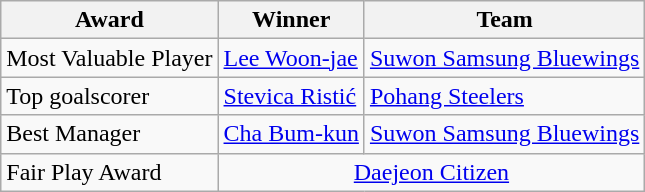<table class="wikitable">
<tr>
<th>Award</th>
<th>Winner</th>
<th>Team</th>
</tr>
<tr>
<td>Most Valuable Player</td>
<td> <a href='#'>Lee Woon-jae</a></td>
<td><a href='#'>Suwon Samsung Bluewings</a></td>
</tr>
<tr>
<td>Top goalscorer</td>
<td> <a href='#'>Stevica Ristić</a></td>
<td><a href='#'>Pohang Steelers</a></td>
</tr>
<tr>
<td>Best Manager</td>
<td> <a href='#'>Cha Bum-kun</a></td>
<td><a href='#'>Suwon Samsung Bluewings</a></td>
</tr>
<tr>
<td>Fair Play Award</td>
<td colspan="2" align="center"><a href='#'>Daejeon Citizen</a></td>
</tr>
</table>
